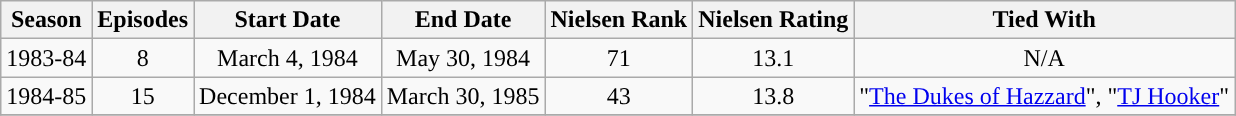<table class="wikitable" style="text-align: center">
<tr>
<th>Season</th>
<th>Episodes</th>
<th>Start Date</th>
<th>End Date</th>
<th>Nielsen Rank</th>
<th>Nielsen Rating</th>
<th>Tied With</th>
</tr>
<tr>
<td style="text-align:center">1983-84</td>
<td style="text-align:center">8</td>
<td style="text-align:center">March 4, 1984</td>
<td style="text-align:center">May 30, 1984</td>
<td style="text-align:center:">71</td>
<td style="text-align:center">13.1</td>
<td style="text-align:center">N/A</td>
</tr>
<tr>
<td style="text-align:center">1984-85</td>
<td style="text-align:center">15</td>
<td style="text-align:center">December 1, 1984</td>
<td style="text-align:center">March 30, 1985</td>
<td style="text-align:center:">43</td>
<td style="text-align:center">13.8</td>
<td style="text-align:center">"<a href='#'>The Dukes of Hazzard</a>", "<a href='#'>TJ Hooker</a>"</td>
</tr>
<tr>
</tr>
</table>
